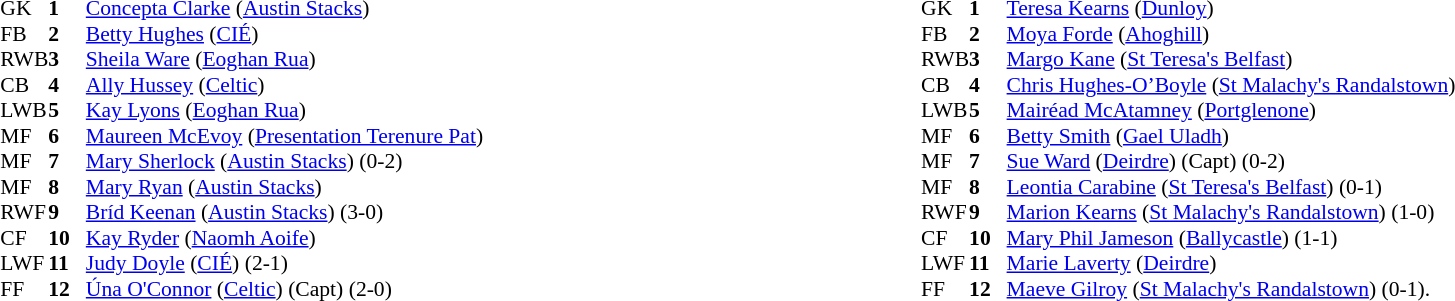<table width="100%">
<tr>
<td valign="top" width="50%"><br><table style="font-size: 90%" cellspacing="0" cellpadding="0" align=center>
<tr>
<th width="25"></th>
<th width="25"></th>
</tr>
<tr>
<td>GK</td>
<td><strong>1</strong></td>
<td><a href='#'>Concepta Clarke</a> (<a href='#'>Austin Stacks</a>)</td>
</tr>
<tr>
<td>FB</td>
<td><strong>2</strong></td>
<td><a href='#'>Betty Hughes</a> (<a href='#'>CIÉ</a>)</td>
</tr>
<tr>
<td>RWB</td>
<td><strong>3</strong></td>
<td><a href='#'>Sheila Ware</a> (<a href='#'>Eoghan Rua</a>)</td>
</tr>
<tr>
<td>CB</td>
<td><strong>4</strong></td>
<td><a href='#'>Ally Hussey</a> (<a href='#'>Celtic</a>)</td>
</tr>
<tr>
<td>LWB</td>
<td><strong>5</strong></td>
<td><a href='#'>Kay Lyons</a> (<a href='#'>Eoghan Rua</a>)</td>
</tr>
<tr>
<td>MF</td>
<td><strong>6</strong></td>
<td><a href='#'>Maureen McEvoy</a> (<a href='#'>Presentation Terenure Pat</a>)</td>
</tr>
<tr>
<td>MF</td>
<td><strong>7</strong></td>
<td><a href='#'>Mary Sherlock</a> (<a href='#'>Austin Stacks</a>) (0-2)</td>
</tr>
<tr>
<td>MF</td>
<td><strong>8</strong></td>
<td><a href='#'>Mary Ryan</a> (<a href='#'>Austin Stacks</a>)</td>
</tr>
<tr>
<td>RWF</td>
<td><strong>9</strong></td>
<td><a href='#'>Bríd Keenan</a> (<a href='#'>Austin Stacks</a>) (3-0)</td>
</tr>
<tr>
<td>CF</td>
<td><strong>10</strong></td>
<td><a href='#'>Kay Ryder</a> (<a href='#'>Naomh Aoife</a>)</td>
</tr>
<tr>
<td>LWF</td>
<td><strong>11</strong></td>
<td><a href='#'>Judy Doyle</a> (<a href='#'>CIÉ</a>) (2-1)</td>
</tr>
<tr>
<td>FF</td>
<td><strong>12</strong></td>
<td><a href='#'>Úna O'Connor</a> (<a href='#'>Celtic</a>) (Capt) (2-0)</td>
</tr>
<tr>
</tr>
</table>
</td>
<td valign="top" width="50%"><br><table style="font-size: 90%" cellspacing="0" cellpadding="0" align=center>
<tr>
<th width="25"></th>
<th width="25"></th>
</tr>
<tr>
<td>GK</td>
<td><strong>1</strong></td>
<td><a href='#'>Teresa Kearns</a> (<a href='#'>Dunloy</a>)</td>
</tr>
<tr>
<td>FB</td>
<td><strong>2</strong></td>
<td><a href='#'>Moya Forde</a> (<a href='#'>Ahoghill</a>)</td>
</tr>
<tr>
<td>RWB</td>
<td><strong>3</strong></td>
<td><a href='#'>Margo Kane</a> (<a href='#'>St Teresa's Belfast</a>)</td>
</tr>
<tr>
<td>CB</td>
<td><strong>4</strong></td>
<td><a href='#'>Chris Hughes-O’Boyle</a> (<a href='#'>St Malachy's Randalstown</a>)</td>
</tr>
<tr>
<td>LWB</td>
<td><strong>5</strong></td>
<td><a href='#'>Mairéad McAtamney</a> (<a href='#'>Portglenone</a>)</td>
</tr>
<tr>
<td>MF</td>
<td><strong>6</strong></td>
<td><a href='#'>Betty Smith</a> (<a href='#'>Gael Uladh</a>)</td>
</tr>
<tr>
<td>MF</td>
<td><strong>7</strong></td>
<td><a href='#'>Sue Ward</a> (<a href='#'>Deirdre</a>) (Capt) (0-2)</td>
</tr>
<tr>
<td>MF</td>
<td><strong>8</strong></td>
<td><a href='#'>Leontia Carabine</a> (<a href='#'>St Teresa's Belfast</a>) (0-1)</td>
</tr>
<tr>
<td>RWF</td>
<td><strong>9</strong></td>
<td><a href='#'>Marion Kearns</a> (<a href='#'>St Malachy's Randalstown</a>) (1-0)</td>
</tr>
<tr>
<td>CF</td>
<td><strong>10</strong></td>
<td><a href='#'>Mary Phil Jameson</a> (<a href='#'>Ballycastle</a>) (1-1)</td>
</tr>
<tr>
<td>LWF</td>
<td><strong>11</strong></td>
<td><a href='#'>Marie Laverty</a> (<a href='#'>Deirdre</a>)</td>
</tr>
<tr>
<td>FF</td>
<td><strong>12</strong></td>
<td><a href='#'>Maeve Gilroy</a> (<a href='#'>St Malachy's Randalstown</a>) (0-1).</td>
</tr>
<tr>
</tr>
</table>
</td>
</tr>
</table>
